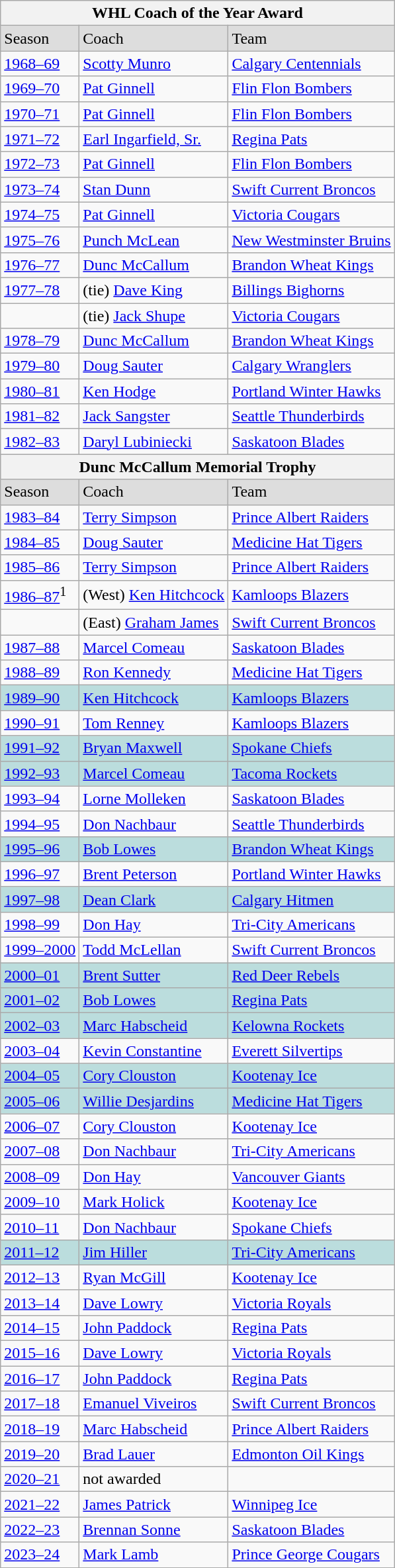<table class="wikitable">
<tr>
<th colspan="3">WHL Coach of the Year Award</th>
</tr>
<tr bgcolor="#dddddd">
<td>Season</td>
<td>Coach</td>
<td>Team</td>
</tr>
<tr>
<td><a href='#'>1968–69</a></td>
<td><a href='#'>Scotty Munro</a></td>
<td><a href='#'>Calgary Centennials</a></td>
</tr>
<tr>
<td><a href='#'>1969–70</a></td>
<td><a href='#'>Pat Ginnell</a></td>
<td><a href='#'>Flin Flon Bombers</a></td>
</tr>
<tr>
<td><a href='#'>1970–71</a></td>
<td><a href='#'>Pat Ginnell</a></td>
<td><a href='#'>Flin Flon Bombers</a></td>
</tr>
<tr>
<td><a href='#'>1971–72</a></td>
<td><a href='#'>Earl Ingarfield, Sr.</a></td>
<td><a href='#'>Regina Pats</a></td>
</tr>
<tr>
<td><a href='#'>1972–73</a></td>
<td><a href='#'>Pat Ginnell</a></td>
<td><a href='#'>Flin Flon Bombers</a></td>
</tr>
<tr>
<td><a href='#'>1973–74</a></td>
<td><a href='#'>Stan Dunn</a></td>
<td><a href='#'>Swift Current Broncos</a></td>
</tr>
<tr>
<td><a href='#'>1974–75</a></td>
<td><a href='#'>Pat Ginnell</a></td>
<td><a href='#'>Victoria Cougars</a></td>
</tr>
<tr>
<td><a href='#'>1975–76</a></td>
<td><a href='#'>Punch McLean</a></td>
<td><a href='#'>New Westminster Bruins</a></td>
</tr>
<tr>
<td><a href='#'>1976–77</a></td>
<td><a href='#'>Dunc McCallum</a></td>
<td><a href='#'>Brandon Wheat Kings</a></td>
</tr>
<tr>
<td><a href='#'>1977–78</a></td>
<td>(tie) <a href='#'>Dave King</a></td>
<td><a href='#'>Billings Bighorns</a></td>
</tr>
<tr>
<td></td>
<td>(tie) <a href='#'>Jack Shupe</a></td>
<td><a href='#'>Victoria Cougars</a></td>
</tr>
<tr>
<td><a href='#'>1978–79</a></td>
<td><a href='#'>Dunc McCallum</a></td>
<td><a href='#'>Brandon Wheat Kings</a></td>
</tr>
<tr>
<td><a href='#'>1979–80</a></td>
<td><a href='#'>Doug Sauter</a></td>
<td><a href='#'>Calgary Wranglers</a></td>
</tr>
<tr>
<td><a href='#'>1980–81</a></td>
<td><a href='#'>Ken Hodge</a></td>
<td><a href='#'>Portland Winter Hawks</a></td>
</tr>
<tr>
<td><a href='#'>1981–82</a></td>
<td><a href='#'>Jack Sangster</a></td>
<td><a href='#'>Seattle Thunderbirds</a></td>
</tr>
<tr>
<td><a href='#'>1982–83</a></td>
<td><a href='#'>Daryl Lubiniecki</a></td>
<td><a href='#'>Saskatoon Blades</a></td>
</tr>
<tr bgcolor="#dddddd">
<th colspan="3">Dunc McCallum Memorial Trophy</th>
</tr>
<tr bgcolor="#dddddd">
<td>Season</td>
<td>Coach</td>
<td>Team</td>
</tr>
<tr>
<td><a href='#'>1983–84</a></td>
<td><a href='#'>Terry Simpson</a></td>
<td><a href='#'>Prince Albert Raiders</a></td>
</tr>
<tr>
<td><a href='#'>1984–85</a></td>
<td><a href='#'>Doug Sauter</a></td>
<td><a href='#'>Medicine Hat Tigers</a></td>
</tr>
<tr>
<td><a href='#'>1985–86</a></td>
<td><a href='#'>Terry Simpson</a></td>
<td><a href='#'>Prince Albert Raiders</a></td>
</tr>
<tr>
<td><a href='#'>1986–87</a><sup>1</sup></td>
<td>(West) <a href='#'>Ken Hitchcock</a></td>
<td><a href='#'>Kamloops Blazers</a></td>
</tr>
<tr>
<td></td>
<td>(East) <a href='#'>Graham James</a></td>
<td><a href='#'>Swift Current Broncos</a></td>
</tr>
<tr>
<td><a href='#'>1987–88</a></td>
<td><a href='#'>Marcel Comeau</a></td>
<td><a href='#'>Saskatoon Blades</a></td>
</tr>
<tr>
<td><a href='#'>1988–89</a></td>
<td><a href='#'>Ron Kennedy</a></td>
<td><a href='#'>Medicine Hat Tigers</a></td>
</tr>
<tr bgcolor="#bbdddd">
<td><a href='#'>1989–90</a></td>
<td><a href='#'>Ken Hitchcock</a></td>
<td><a href='#'>Kamloops Blazers</a></td>
</tr>
<tr>
<td><a href='#'>1990–91</a></td>
<td><a href='#'>Tom Renney</a></td>
<td><a href='#'>Kamloops Blazers</a></td>
</tr>
<tr bgcolor="#bbdddd">
<td><a href='#'>1991–92</a></td>
<td><a href='#'>Bryan Maxwell</a></td>
<td><a href='#'>Spokane Chiefs</a></td>
</tr>
<tr bgcolor="#bbdddd">
<td><a href='#'>1992–93</a></td>
<td><a href='#'>Marcel Comeau</a></td>
<td><a href='#'>Tacoma Rockets</a></td>
</tr>
<tr>
<td><a href='#'>1993–94</a></td>
<td><a href='#'>Lorne Molleken</a></td>
<td><a href='#'>Saskatoon Blades</a></td>
</tr>
<tr>
<td><a href='#'>1994–95</a></td>
<td><a href='#'>Don Nachbaur</a></td>
<td><a href='#'>Seattle Thunderbirds</a></td>
</tr>
<tr bgcolor="#bbdddd">
<td><a href='#'>1995–96</a></td>
<td><a href='#'>Bob Lowes</a></td>
<td><a href='#'>Brandon Wheat Kings</a></td>
</tr>
<tr>
<td><a href='#'>1996–97</a></td>
<td><a href='#'>Brent Peterson</a></td>
<td><a href='#'>Portland Winter Hawks</a></td>
</tr>
<tr bgcolor="#bbdddd">
<td><a href='#'>1997–98</a></td>
<td><a href='#'>Dean Clark</a></td>
<td><a href='#'>Calgary Hitmen</a></td>
</tr>
<tr>
<td><a href='#'>1998–99</a></td>
<td><a href='#'>Don Hay</a></td>
<td><a href='#'>Tri-City Americans</a></td>
</tr>
<tr>
<td><a href='#'>1999–2000</a></td>
<td><a href='#'>Todd McLellan</a></td>
<td><a href='#'>Swift Current Broncos</a></td>
</tr>
<tr bgcolor="#bbdddd">
<td><a href='#'>2000–01</a></td>
<td><a href='#'>Brent Sutter</a></td>
<td><a href='#'>Red Deer Rebels</a></td>
</tr>
<tr bgcolor="#bbdddd">
<td><a href='#'>2001–02</a></td>
<td><a href='#'>Bob Lowes</a></td>
<td><a href='#'>Regina Pats</a></td>
</tr>
<tr bgcolor="#bbdddd">
<td><a href='#'>2002–03</a></td>
<td><a href='#'>Marc Habscheid</a></td>
<td><a href='#'>Kelowna Rockets</a></td>
</tr>
<tr>
<td><a href='#'>2003–04</a></td>
<td><a href='#'>Kevin Constantine</a></td>
<td><a href='#'>Everett Silvertips</a></td>
</tr>
<tr bgcolor="#bbdddd">
<td><a href='#'>2004–05</a></td>
<td><a href='#'>Cory Clouston</a></td>
<td><a href='#'>Kootenay Ice</a></td>
</tr>
<tr bgcolor="#bbdddd">
<td><a href='#'>2005–06</a></td>
<td><a href='#'>Willie Desjardins</a></td>
<td><a href='#'>Medicine Hat Tigers</a></td>
</tr>
<tr>
<td><a href='#'>2006–07</a></td>
<td><a href='#'>Cory Clouston</a></td>
<td><a href='#'>Kootenay Ice</a></td>
</tr>
<tr>
<td><a href='#'>2007–08</a></td>
<td><a href='#'>Don Nachbaur</a></td>
<td><a href='#'>Tri-City Americans</a></td>
</tr>
<tr>
<td><a href='#'>2008–09</a></td>
<td><a href='#'>Don Hay</a></td>
<td><a href='#'>Vancouver Giants</a></td>
</tr>
<tr>
<td><a href='#'>2009–10</a></td>
<td><a href='#'>Mark Holick</a></td>
<td><a href='#'>Kootenay Ice</a></td>
</tr>
<tr>
<td><a href='#'>2010–11</a></td>
<td><a href='#'>Don Nachbaur</a></td>
<td><a href='#'>Spokane Chiefs</a></td>
</tr>
<tr bgcolor="#bbdddd">
<td><a href='#'>2011–12</a></td>
<td><a href='#'>Jim Hiller</a></td>
<td><a href='#'>Tri-City Americans</a></td>
</tr>
<tr>
<td><a href='#'>2012–13</a></td>
<td><a href='#'>Ryan McGill</a></td>
<td><a href='#'>Kootenay Ice</a></td>
</tr>
<tr>
<td><a href='#'>2013–14</a></td>
<td><a href='#'>Dave Lowry</a></td>
<td><a href='#'>Victoria Royals</a></td>
</tr>
<tr>
<td><a href='#'>2014–15</a></td>
<td><a href='#'>John Paddock</a></td>
<td><a href='#'>Regina Pats</a></td>
</tr>
<tr>
<td><a href='#'>2015–16</a></td>
<td><a href='#'>Dave Lowry</a></td>
<td><a href='#'>Victoria Royals</a></td>
</tr>
<tr>
<td><a href='#'>2016–17</a></td>
<td><a href='#'>John Paddock</a></td>
<td><a href='#'>Regina Pats</a></td>
</tr>
<tr>
<td><a href='#'>2017–18</a></td>
<td><a href='#'>Emanuel Viveiros</a></td>
<td><a href='#'>Swift Current Broncos</a></td>
</tr>
<tr>
<td><a href='#'>2018–19</a></td>
<td><a href='#'>Marc Habscheid</a></td>
<td><a href='#'>Prince Albert Raiders</a></td>
</tr>
<tr>
<td><a href='#'>2019–20</a></td>
<td><a href='#'>Brad Lauer</a></td>
<td><a href='#'>Edmonton Oil Kings</a></td>
</tr>
<tr>
<td><a href='#'>2020–21</a></td>
<td>not awarded</td>
</tr>
<tr>
<td><a href='#'>2021–22</a></td>
<td><a href='#'>James Patrick</a></td>
<td><a href='#'>Winnipeg Ice</a></td>
</tr>
<tr>
<td><a href='#'>2022–23</a></td>
<td><a href='#'>Brennan Sonne</a></td>
<td><a href='#'>Saskatoon Blades</a></td>
</tr>
<tr>
<td><a href='#'>2023–24</a></td>
<td><a href='#'>Mark Lamb</a></td>
<td><a href='#'>Prince George Cougars</a></td>
</tr>
</table>
